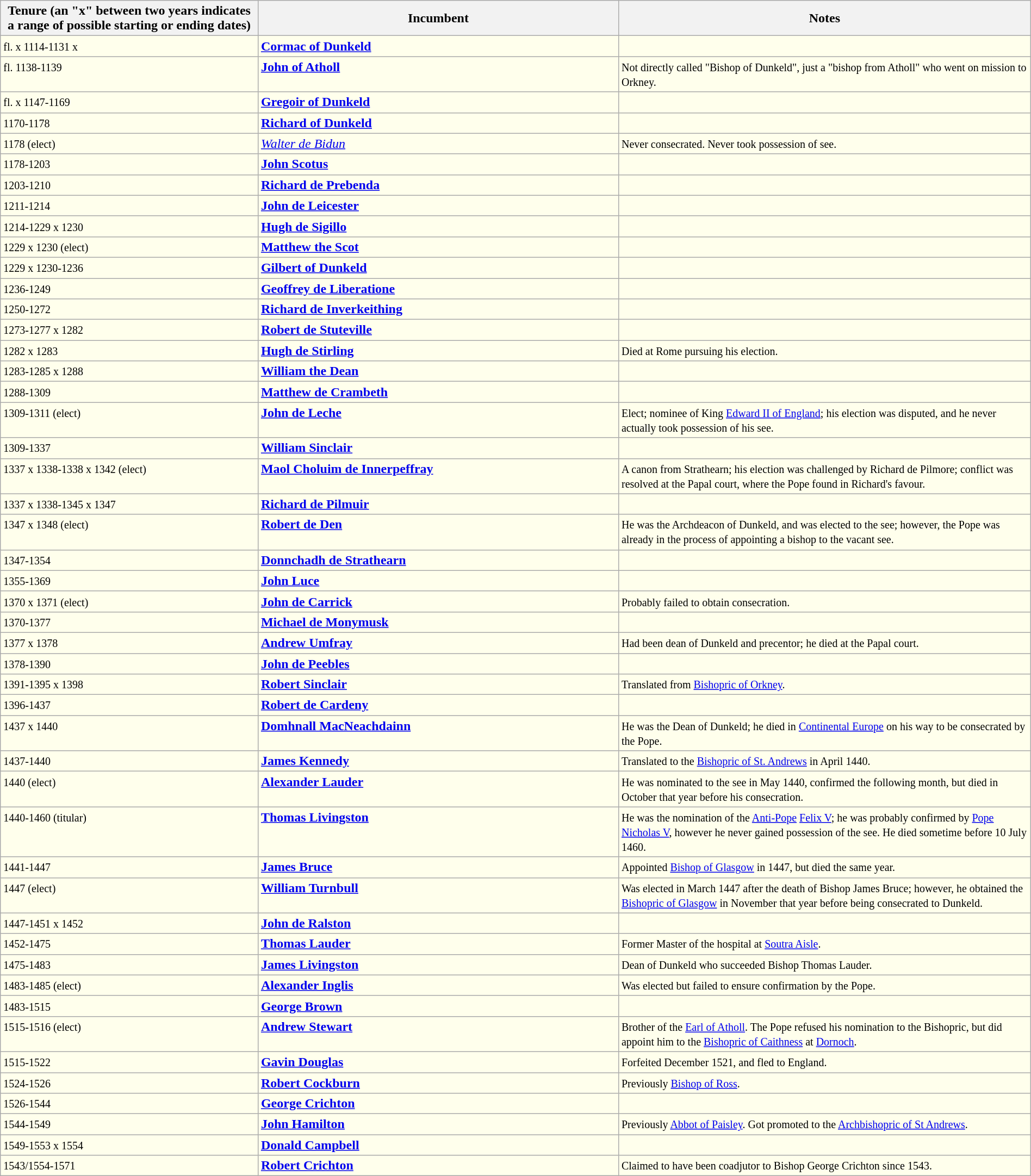<table class="wikitable" style="width:100%;" border="1" cellpadding="2">
<tr align=center>
<th width="25%">Tenure (an "x" between two years indicates a range of possible starting or ending dates)</th>
<th width="35%">Incumbent</th>
<th width="40%">Notes</th>
</tr>
<tr valign=top bgcolor="#ffffec">
<td><small>fl. x 1114-1131 x</small></td>
<td><strong><a href='#'>Cormac of Dunkeld</a></strong></td>
<td><small></small></td>
</tr>
<tr valign=top bgcolor="#ffffec">
<td><small>fl. 1138-1139</small></td>
<td><strong><a href='#'>John of Atholl</a></strong></td>
<td><small>Not directly called "Bishop of Dunkeld", just a "bishop from Atholl" who went on mission to Orkney.</small></td>
</tr>
<tr valign=top bgcolor="#ffffec">
<td><small>fl. x 1147-1169</small></td>
<td><strong><a href='#'>Gregoir of Dunkeld</a></strong></td>
<td><small></small></td>
</tr>
<tr valign=top bgcolor="#ffffec">
<td><small>1170-1178</small></td>
<td><strong><a href='#'>Richard of Dunkeld</a></strong></td>
<td><small></small></td>
</tr>
<tr valign=top bgcolor="#ffffec">
<td><small>1178 (elect)</small></td>
<td><em><a href='#'>Walter de Bidun</a></em></td>
<td><small>Never consecrated. Never took possession of see.</small></td>
</tr>
<tr valign=top bgcolor="#ffffec">
<td><small>1178-1203</small></td>
<td><strong><a href='#'>John Scotus</a></strong></td>
<td><small></small></td>
</tr>
<tr valign=top bgcolor="#ffffec">
<td><small>1203-1210</small></td>
<td><strong><a href='#'>Richard de Prebenda</a></strong></td>
<td><small></small></td>
</tr>
<tr valign=top bgcolor="#ffffec">
<td><small>1211-1214</small></td>
<td><strong><a href='#'>John de Leicester</a></strong></td>
<td><small></small></td>
</tr>
<tr valign=top bgcolor="#ffffec">
<td><small>1214-1229 x 1230</small></td>
<td><strong><a href='#'>Hugh de Sigillo</a></strong></td>
<td><small></small></td>
</tr>
<tr valign=top bgcolor="#ffffec">
<td><small>1229 x 1230 (elect)</small></td>
<td><strong><a href='#'>Matthew the Scot</a></strong></td>
<td><small></small></td>
</tr>
<tr valign=top bgcolor="#ffffec">
<td><small>1229 x 1230-1236</small></td>
<td><strong><a href='#'>Gilbert of Dunkeld</a></strong></td>
<td><small></small></td>
</tr>
<tr valign=top bgcolor="#ffffec">
<td><small>1236-1249</small></td>
<td><strong><a href='#'>Geoffrey de Liberatione</a></strong></td>
<td><small></small></td>
</tr>
<tr valign=top bgcolor="#ffffec">
<td><small>1250-1272</small></td>
<td><strong><a href='#'>Richard de Inverkeithing</a></strong></td>
<td><small></small></td>
</tr>
<tr valign=top bgcolor="#ffffec">
<td><small>1273-1277 x 1282</small></td>
<td><strong><a href='#'>Robert de Stuteville</a></strong></td>
<td><small></small></td>
</tr>
<tr valign=top bgcolor="#ffffec">
<td><small>1282 x 1283</small></td>
<td><strong><a href='#'>Hugh de Stirling</a></strong></td>
<td><small>Died at Rome pursuing his election.</small></td>
</tr>
<tr valign=top bgcolor="#ffffec">
<td><small>1283-1285 x 1288</small></td>
<td><strong><a href='#'>William the Dean</a></strong></td>
<td><small></small></td>
</tr>
<tr valign=top bgcolor="#ffffec">
<td><small>1288-1309</small></td>
<td><strong><a href='#'>Matthew de Crambeth</a></strong></td>
<td><small></small></td>
</tr>
<tr valign=top bgcolor="#ffffec">
<td><small>1309-1311 (elect)</small></td>
<td><strong><a href='#'>John de Leche</a></strong></td>
<td><small>Elect; nominee of King <a href='#'>Edward II of England</a>; his election was disputed, and he never actually took possession of his see.</small></td>
</tr>
<tr valign=top bgcolor="#ffffec">
<td><small>1309-1337</small></td>
<td><strong><a href='#'>William Sinclair</a></strong></td>
<td><small></small></td>
</tr>
<tr valign=top bgcolor="#ffffec">
<td><small>1337 x 1338-1338 x 1342 (elect)</small></td>
<td><strong><a href='#'>Maol Choluim de Innerpeffray</a></strong></td>
<td><small>A canon from Strathearn;  his election was challenged by Richard de Pilmore; conflict was resolved at the Papal court, where the Pope found in Richard's favour.</small></td>
</tr>
<tr valign=top bgcolor="#ffffec">
<td><small>1337 x 1338-1345 x 1347</small></td>
<td><strong><a href='#'>Richard de Pilmuir</a></strong></td>
<td><small></small></td>
</tr>
<tr valign=top bgcolor="#ffffec">
<td><small>1347 x 1348 (elect)</small></td>
<td><strong><a href='#'>Robert de Den</a></strong></td>
<td><small>He was the Archdeacon of Dunkeld, and was elected to the see; however, the Pope was already in the process of appointing a bishop to the vacant see.</small></td>
</tr>
<tr valign=top bgcolor="#ffffec">
<td><small>1347-1354</small></td>
<td><strong><a href='#'>Donnchadh de Strathearn</a></strong></td>
<td><small></small></td>
</tr>
<tr valign=top bgcolor="#ffffec">
<td><small>1355-1369</small></td>
<td><strong><a href='#'>John Luce</a></strong></td>
<td><small></small></td>
</tr>
<tr valign=top bgcolor="#ffffec">
<td><small>1370 x 1371 (elect)</small></td>
<td><strong><a href='#'>John de Carrick</a></strong></td>
<td><small>Probably failed to obtain consecration.</small></td>
</tr>
<tr valign=top bgcolor="#ffffec">
<td><small>1370-1377</small></td>
<td><strong><a href='#'>Michael de Monymusk</a></strong></td>
<td></td>
</tr>
<tr valign=top bgcolor="#ffffec">
<td><small>1377 x 1378</small></td>
<td><strong><a href='#'>Andrew Umfray</a></strong></td>
<td><small>Had been dean of Dunkeld and precentor; he died at the Papal court.</small></td>
</tr>
<tr valign=top bgcolor="#ffffec">
<td><small>1378-1390</small></td>
<td><strong><a href='#'>John de Peebles</a></strong></td>
<td><small></small></td>
</tr>
<tr valign=top bgcolor="#ffffec">
<td><small>1391-1395 x 1398</small></td>
<td><strong><a href='#'>Robert Sinclair</a></strong></td>
<td><small>Translated from <a href='#'>Bishopric of Orkney</a>.</small></td>
</tr>
<tr valign=top bgcolor="#ffffec">
<td><small>1396-1437</small></td>
<td><strong><a href='#'>Robert de Cardeny</a></strong></td>
<td></td>
</tr>
<tr valign=top bgcolor="#ffffec">
<td><small>1437 x 1440</small></td>
<td><strong><a href='#'>Domhnall MacNeachdainn</a></strong></td>
<td><small>He was the Dean of Dunkeld; he died in <a href='#'>Continental Europe</a> on his way to be consecrated by the Pope. </small></td>
</tr>
<tr valign=top bgcolor="#ffffec">
<td><small>1437-1440</small></td>
<td><strong><a href='#'>James Kennedy</a></strong></td>
<td><small>Translated to the <a href='#'>Bishopric of St. Andrews</a> in April 1440.</small></td>
</tr>
<tr valign=top bgcolor="#ffffec">
<td><small>1440 (elect)</small></td>
<td><strong><a href='#'>Alexander Lauder</a></strong></td>
<td><small>He was nominated to the see in May 1440, confirmed the following month, but died in October that year before his consecration.</small></td>
</tr>
<tr valign=top bgcolor="#ffffec">
<td><small>1440-1460 (titular)</small></td>
<td><strong><a href='#'>Thomas Livingston</a></strong></td>
<td><small>He was the nomination of the <a href='#'>Anti-Pope</a> <a href='#'>Felix V</a>; he was probably confirmed by <a href='#'>Pope Nicholas V</a>, however he never gained possession of the see. He died sometime before 10 July 1460.</small></td>
</tr>
<tr valign=top bgcolor="#ffffec">
<td><small>1441-1447</small></td>
<td><strong><a href='#'>James Bruce</a></strong></td>
<td><small>Appointed <a href='#'>Bishop of Glasgow</a> in 1447, but died the same year.</small></td>
</tr>
<tr valign=top bgcolor="#ffffec">
<td><small>1447 (elect)</small></td>
<td><strong><a href='#'>William Turnbull</a></strong></td>
<td><small>Was elected in March 1447 after the death of Bishop James Bruce; however, he obtained the <a href='#'>Bishopric of Glasgow</a> in November that year before being consecrated to Dunkeld.</small></td>
</tr>
<tr valign=top bgcolor="#ffffec">
<td><small>1447-1451 x 1452</small></td>
<td><strong><a href='#'>John de Ralston</a></strong></td>
<td><small></small></td>
</tr>
<tr valign=top bgcolor="#ffffec">
<td><small>1452-1475</small></td>
<td><strong><a href='#'>Thomas Lauder</a></strong></td>
<td><small>Former Master of the hospital at <a href='#'>Soutra Aisle</a>.</small></td>
</tr>
<tr valign=top bgcolor="#ffffec">
<td><small>1475-1483</small></td>
<td><strong><a href='#'>James Livingston</a></strong></td>
<td><small>Dean of Dunkeld who succeeded Bishop Thomas Lauder.</small></td>
</tr>
<tr valign=top bgcolor="#ffffec">
<td><small>1483-1485 (elect)</small></td>
<td><strong><a href='#'>Alexander Inglis</a></strong></td>
<td><small>Was elected but failed to ensure confirmation by the Pope.</small></td>
</tr>
<tr valign=top bgcolor="#ffffec">
<td><small>1483-1515</small></td>
<td><strong><a href='#'>George Brown</a></strong></td>
<td><small></small></td>
</tr>
<tr valign=top bgcolor="#ffffec">
<td><small>1515-1516 (elect)</small></td>
<td><strong><a href='#'>Andrew Stewart</a></strong></td>
<td><small>Brother of the <a href='#'>Earl of Atholl</a>. The Pope refused his nomination to the Bishopric, but did appoint him to the <a href='#'>Bishopric of Caithness</a> at <a href='#'>Dornoch</a>.</small></td>
</tr>
<tr valign=top bgcolor="#ffffec">
<td><small>1515-1522</small></td>
<td><strong><a href='#'>Gavin Douglas</a></strong></td>
<td><small>Forfeited December 1521, and fled to England.</small></td>
</tr>
<tr valign=top bgcolor="#ffffec">
<td><small>1524-1526</small></td>
<td><strong><a href='#'>Robert Cockburn</a></strong></td>
<td><small>Previously <a href='#'>Bishop of Ross</a>.</small></td>
</tr>
<tr valign=top bgcolor="#ffffec">
<td><small>1526-1544</small></td>
<td><strong><a href='#'>George Crichton</a></strong></td>
<td><small></small></td>
</tr>
<tr valign=top bgcolor="#ffffec">
<td><small>1544-1549</small></td>
<td><strong><a href='#'>John Hamilton</a></strong></td>
<td><small>Previously <a href='#'>Abbot of Paisley</a>. Got promoted to the <a href='#'>Archbishopric of St Andrews</a>.</small></td>
</tr>
<tr valign=top bgcolor="#ffffec">
<td><small>1549-1553 x 1554</small></td>
<td><strong><a href='#'>Donald Campbell</a></strong></td>
<td><small></small></td>
</tr>
<tr valign=top bgcolor="#ffffec">
<td><small>1543/1554-1571</small></td>
<td><strong><a href='#'>Robert Crichton</a></strong></td>
<td><small>Claimed to have been coadjutor to Bishop George Crichton since 1543.</small></td>
</tr>
</table>
